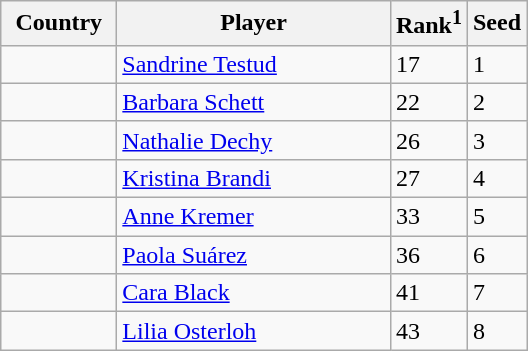<table class="sortable wikitable">
<tr>
<th width="70">Country</th>
<th width="175">Player</th>
<th>Rank<sup>1</sup></th>
<th>Seed</th>
</tr>
<tr>
<td></td>
<td><a href='#'>Sandrine Testud</a></td>
<td>17</td>
<td>1</td>
</tr>
<tr>
<td></td>
<td><a href='#'>Barbara Schett</a></td>
<td>22</td>
<td>2</td>
</tr>
<tr>
<td></td>
<td><a href='#'>Nathalie Dechy</a></td>
<td>26</td>
<td>3</td>
</tr>
<tr>
<td></td>
<td><a href='#'>Kristina Brandi</a></td>
<td>27</td>
<td>4</td>
</tr>
<tr>
<td></td>
<td><a href='#'>Anne Kremer</a></td>
<td>33</td>
<td>5</td>
</tr>
<tr>
<td></td>
<td><a href='#'>Paola Suárez</a></td>
<td>36</td>
<td>6</td>
</tr>
<tr>
<td></td>
<td><a href='#'>Cara Black</a></td>
<td>41</td>
<td>7</td>
</tr>
<tr>
<td></td>
<td><a href='#'>Lilia Osterloh</a></td>
<td>43</td>
<td>8</td>
</tr>
</table>
